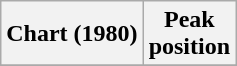<table class="wikitable sortable plainrowheaders">
<tr>
<th>Chart (1980)</th>
<th>Peak<br>position</th>
</tr>
<tr>
</tr>
</table>
